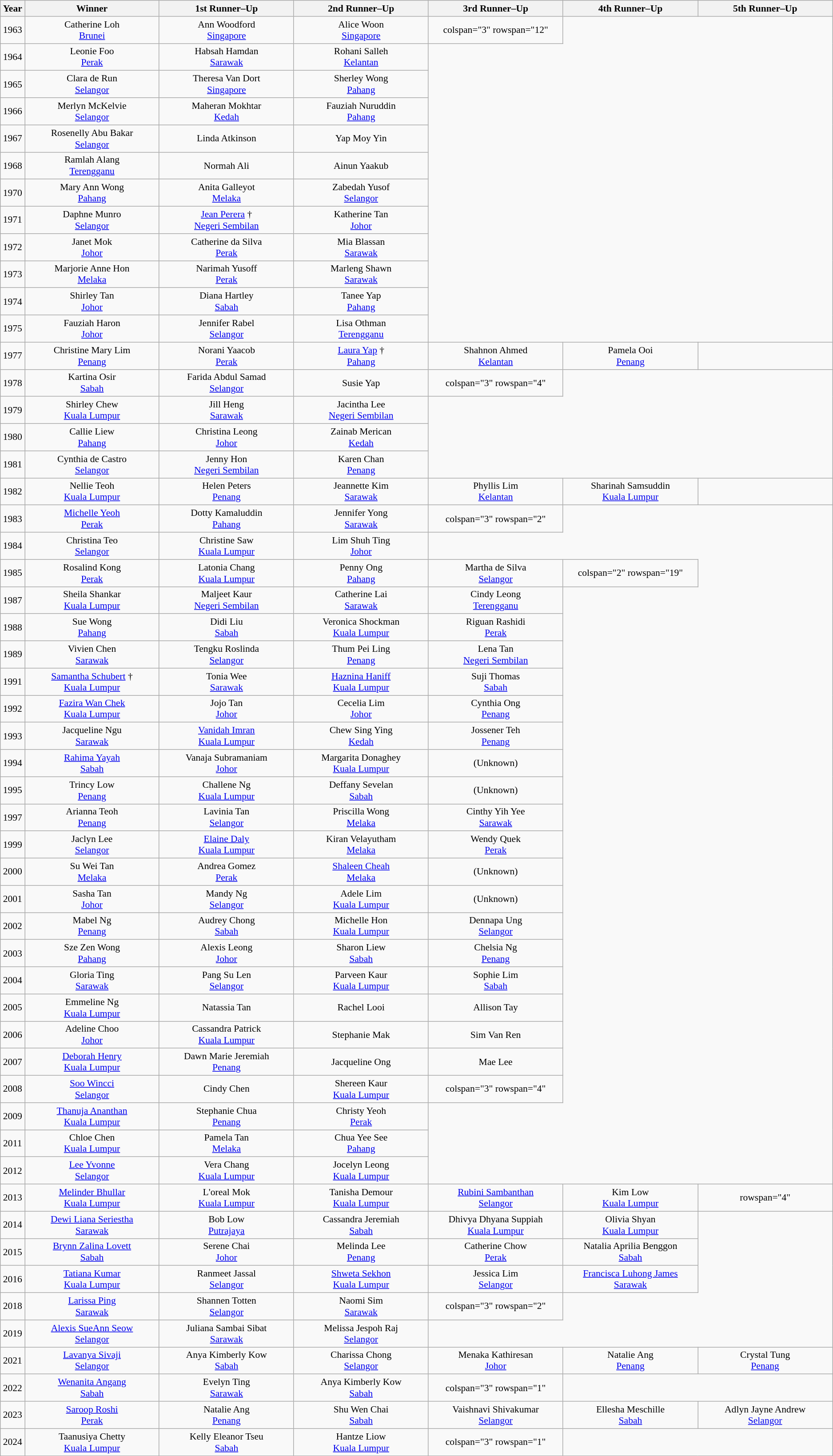<table class="wikitable" style="font-size: 90%;text-align:center">
<tr>
<th width="30">Year</th>
<th width="200">Winner<br></th>
<th width="200">1st Runner–Up<br></th>
<th width="200">2nd Runner–Up<br></th>
<th width="200">3rd Runner–Up<br></th>
<th width="200">4th Runner–Up<br></th>
<th width="200">5th Runner–Up<br></th>
</tr>
<tr>
<td>1963</td>
<td>Catherine Loh<br><a href='#'>Brunei</a></td>
<td>Ann Woodford<br><a href='#'>Singapore</a></td>
<td>Alice Woon<br><a href='#'>Singapore</a></td>
<td>colspan="3" rowspan="12" </td>
</tr>
<tr>
<td>1964</td>
<td>Leonie Foo<br><a href='#'>Perak</a></td>
<td>Habsah Hamdan<br><a href='#'>Sarawak</a></td>
<td>Rohani Salleh<br><a href='#'>Kelantan</a></td>
</tr>
<tr>
<td>1965</td>
<td>Clara de Run<br><a href='#'>Selangor</a></td>
<td>Theresa Van Dort<br><a href='#'>Singapore</a></td>
<td>Sherley Wong<br><a href='#'>Pahang</a></td>
</tr>
<tr>
<td>1966</td>
<td>Merlyn McKelvie<br><a href='#'>Selangor</a></td>
<td>Maheran Mokhtar<br><a href='#'>Kedah</a></td>
<td>Fauziah Nuruddin<br><a href='#'>Pahang</a></td>
</tr>
<tr>
<td>1967</td>
<td>Rosenelly Abu Bakar<br><a href='#'>Selangor</a></td>
<td>Linda Atkinson</td>
<td>Yap Moy Yin</td>
</tr>
<tr>
<td>1968</td>
<td>Ramlah Alang<br><a href='#'>Terengganu</a></td>
<td>Normah Ali</td>
<td>Ainun Yaakub</td>
</tr>
<tr>
<td>1970</td>
<td>Mary Ann Wong<br><a href='#'>Pahang</a></td>
<td>Anita Galleyot<br><a href='#'>Melaka</a></td>
<td>Zabedah Yusof<br><a href='#'>Selangor</a></td>
</tr>
<tr>
<td>1971</td>
<td>Daphne Munro<br><a href='#'>Selangor</a></td>
<td><a href='#'>Jean Perera</a> †<br><a href='#'>Negeri Sembilan</a></td>
<td>Katherine Tan<br><a href='#'>Johor</a></td>
</tr>
<tr>
<td>1972</td>
<td>Janet Mok<br><a href='#'>Johor</a></td>
<td>Catherine da Silva<br><a href='#'>Perak</a></td>
<td>Mia Blassan<br><a href='#'>Sarawak</a></td>
</tr>
<tr>
<td>1973</td>
<td>Marjorie Anne Hon<br><a href='#'>Melaka</a></td>
<td>Narimah Yusoff<br><a href='#'>Perak</a></td>
<td>Marleng Shawn<br><a href='#'>Sarawak</a></td>
</tr>
<tr>
<td>1974</td>
<td>Shirley Tan<br><a href='#'>Johor</a></td>
<td>Diana Hartley<br><a href='#'>Sabah</a></td>
<td>Tanee Yap<br><a href='#'>Pahang</a></td>
</tr>
<tr>
<td>1975</td>
<td>Fauziah Haron<br><a href='#'>Johor</a></td>
<td>Jennifer Rabel<br><a href='#'>Selangor</a></td>
<td>Lisa Othman<br><a href='#'>Terengganu</a></td>
</tr>
<tr>
<td>1977</td>
<td>Christine Mary Lim<br><a href='#'>Penang</a></td>
<td>Norani Yaacob<br><a href='#'>Perak</a></td>
<td><a href='#'>Laura Yap</a> †<br><a href='#'>Pahang</a></td>
<td>Shahnon Ahmed<br><a href='#'>Kelantan</a></td>
<td>Pamela Ooi<br><a href='#'>Penang</a></td>
<td></td>
</tr>
<tr>
<td>1978</td>
<td>Kartina Osir<br><a href='#'>Sabah</a></td>
<td>Farida Abdul Samad<br><a href='#'>Selangor</a></td>
<td>Susie Yap</td>
<td>colspan="3" rowspan="4" </td>
</tr>
<tr>
<td>1979</td>
<td>Shirley Chew<br><a href='#'>Kuala Lumpur</a></td>
<td>Jill Heng<br><a href='#'>Sarawak</a></td>
<td>Jacintha Lee<br><a href='#'>Negeri Sembilan</a></td>
</tr>
<tr>
<td>1980</td>
<td>Callie Liew<br><a href='#'>Pahang</a></td>
<td>Christina Leong<br><a href='#'>Johor</a></td>
<td>Zainab Merican<br><a href='#'>Kedah</a></td>
</tr>
<tr>
<td>1981</td>
<td>Cynthia de Castro<br><a href='#'>Selangor</a></td>
<td>Jenny Hon<br><a href='#'>Negeri Sembilan</a></td>
<td>Karen Chan<br><a href='#'>Penang</a></td>
</tr>
<tr>
<td>1982</td>
<td>Nellie Teoh<br><a href='#'>Kuala Lumpur</a></td>
<td>Helen Peters<br><a href='#'>Penang</a></td>
<td>Jeannette Kim<br><a href='#'>Sarawak</a></td>
<td>Phyllis Lim<br><a href='#'>Kelantan</a></td>
<td>Sharinah Samsuddin<br><a href='#'>Kuala Lumpur</a></td>
<td></td>
</tr>
<tr>
<td>1983</td>
<td><a href='#'>Michelle Yeoh</a><br><a href='#'>Perak</a></td>
<td>Dotty Kamaluddin<br><a href='#'>Pahang</a></td>
<td>Jennifer Yong<br><a href='#'>Sarawak</a></td>
<td>colspan="3" rowspan="2" </td>
</tr>
<tr>
<td>1984</td>
<td>Christina Teo<br><a href='#'>Selangor</a></td>
<td>Christine Saw<br><a href='#'>Kuala Lumpur</a></td>
<td>Lim Shuh Ting<br><a href='#'>Johor</a></td>
</tr>
<tr>
<td>1985</td>
<td>Rosalind Kong<br><a href='#'>Perak</a></td>
<td>Latonia Chang<br><a href='#'>Kuala Lumpur</a></td>
<td>Penny Ong<br><a href='#'>Pahang</a></td>
<td>Martha de Silva<br><a href='#'>Selangor</a></td>
<td>colspan="2" rowspan="19" </td>
</tr>
<tr>
<td>1987</td>
<td>Sheila Shankar<br><a href='#'>Kuala Lumpur</a></td>
<td>Maljeet Kaur<br><a href='#'>Negeri Sembilan</a></td>
<td>Catherine Lai<br><a href='#'>Sarawak</a></td>
<td>Cindy Leong<br><a href='#'>Terengganu</a></td>
</tr>
<tr>
<td>1988</td>
<td>Sue Wong<br><a href='#'>Pahang</a></td>
<td>Didi Liu<br><a href='#'>Sabah</a></td>
<td>Veronica Shockman<br><a href='#'>Kuala Lumpur</a></td>
<td>Riguan Rashidi<br><a href='#'>Perak</a></td>
</tr>
<tr>
<td>1989</td>
<td>Vivien Chen<br><a href='#'>Sarawak</a></td>
<td>Tengku Roslinda<br><a href='#'>Selangor</a></td>
<td>Thum Pei Ling<br><a href='#'>Penang</a></td>
<td>Lena Tan<br><a href='#'>Negeri Sembilan</a></td>
</tr>
<tr>
<td>1991</td>
<td><a href='#'>Samantha Schubert</a> †<br><a href='#'>Kuala Lumpur</a></td>
<td>Tonia Wee<br><a href='#'>Sarawak</a></td>
<td><a href='#'>Haznina Haniff</a><br><a href='#'>Kuala Lumpur</a></td>
<td>Suji Thomas<br><a href='#'>Sabah</a></td>
</tr>
<tr>
<td>1992</td>
<td><a href='#'>Fazira Wan Chek</a><br><a href='#'>Kuala Lumpur</a></td>
<td>Jojo Tan<br><a href='#'>Johor</a></td>
<td>Cecelia Lim<br><a href='#'>Johor</a></td>
<td>Cynthia Ong<br><a href='#'>Penang</a></td>
</tr>
<tr>
<td>1993</td>
<td>Jacqueline Ngu<br><a href='#'>Sarawak</a></td>
<td><a href='#'>Vanidah Imran</a><br><a href='#'>Kuala Lumpur</a></td>
<td>Chew Sing Ying<br><a href='#'>Kedah</a></td>
<td>Jossener Teh<br><a href='#'>Penang</a></td>
</tr>
<tr>
<td>1994</td>
<td><a href='#'>Rahima Yayah</a><br><a href='#'>Sabah</a></td>
<td>Vanaja Subramaniam<br><a href='#'>Johor</a></td>
<td>Margarita Donaghey<br><a href='#'>Kuala Lumpur</a></td>
<td>(Unknown)</td>
</tr>
<tr>
<td>1995</td>
<td>Trincy Low<br><a href='#'>Penang</a></td>
<td>Challene Ng<br><a href='#'>Kuala Lumpur</a></td>
<td>Deffany Sevelan<br><a href='#'>Sabah</a></td>
<td>(Unknown)</td>
</tr>
<tr>
<td>1997</td>
<td>Arianna Teoh<br><a href='#'>Penang</a></td>
<td>Lavinia Tan<br><a href='#'>Selangor</a></td>
<td>Priscilla Wong<br><a href='#'>Melaka</a></td>
<td>Cinthy Yih Yee<br><a href='#'>Sarawak</a></td>
</tr>
<tr>
<td>1999</td>
<td>Jaclyn Lee<br><a href='#'>Selangor</a></td>
<td><a href='#'>Elaine Daly</a><br><a href='#'>Kuala Lumpur</a></td>
<td>Kiran Velayutham<br><a href='#'>Melaka</a></td>
<td>Wendy Quek<br><a href='#'>Perak</a></td>
</tr>
<tr>
<td>2000</td>
<td>Su Wei Tan<br><a href='#'>Melaka</a></td>
<td>Andrea Gomez<br><a href='#'>Perak</a></td>
<td><a href='#'>Shaleen Cheah</a><br><a href='#'>Melaka</a></td>
<td>(Unknown)</td>
</tr>
<tr>
<td>2001</td>
<td>Sasha Tan<br><a href='#'>Johor</a></td>
<td>Mandy Ng<br><a href='#'>Selangor</a></td>
<td>Adele Lim<br><a href='#'>Kuala Lumpur</a></td>
<td>(Unknown)</td>
</tr>
<tr>
<td>2002</td>
<td>Mabel Ng<br><a href='#'>Penang</a></td>
<td>Audrey Chong<br><a href='#'>Sabah</a></td>
<td>Michelle Hon<br><a href='#'>Kuala Lumpur</a></td>
<td>Dennapa Ung<br><a href='#'>Selangor</a></td>
</tr>
<tr>
<td>2003</td>
<td>Sze Zen Wong<br><a href='#'>Pahang</a></td>
<td>Alexis Leong<br><a href='#'>Johor</a></td>
<td>Sharon Liew<br><a href='#'>Sabah</a></td>
<td>Chelsia Ng<br><a href='#'>Penang</a></td>
</tr>
<tr>
<td>2004</td>
<td>Gloria Ting<br><a href='#'>Sarawak</a></td>
<td>Pang Su Len<br><a href='#'>Selangor</a></td>
<td>Parveen Kaur<br><a href='#'>Kuala Lumpur</a></td>
<td>Sophie Lim<br><a href='#'>Sabah</a></td>
</tr>
<tr>
<td>2005</td>
<td>Emmeline Ng<br><a href='#'>Kuala Lumpur</a></td>
<td>Natassia Tan</td>
<td>Rachel Looi</td>
<td>Allison Tay</td>
</tr>
<tr>
<td>2006</td>
<td>Adeline Choo<br><a href='#'>Johor</a></td>
<td>Cassandra Patrick<br><a href='#'>Kuala Lumpur</a></td>
<td>Stephanie Mak</td>
<td>Sim Van Ren</td>
</tr>
<tr>
<td>2007</td>
<td><a href='#'>Deborah Henry</a><br><a href='#'>Kuala Lumpur</a></td>
<td>Dawn Marie Jeremiah<br><a href='#'>Penang</a></td>
<td>Jacqueline Ong</td>
<td>Mae Lee</td>
</tr>
<tr>
<td>2008</td>
<td><a href='#'>Soo Wincci</a><br><a href='#'>Selangor</a></td>
<td>Cindy Chen</td>
<td>Shereen Kaur<br><a href='#'>Kuala Lumpur</a></td>
<td>colspan="3" rowspan="4" </td>
</tr>
<tr>
<td>2009</td>
<td><a href='#'>Thanuja Ananthan</a><br><a href='#'>Kuala Lumpur</a></td>
<td>Stephanie Chua<br><a href='#'>Penang</a></td>
<td>Christy Yeoh<br><a href='#'>Perak</a></td>
</tr>
<tr>
<td>2011</td>
<td>Chloe Chen<br><a href='#'>Kuala Lumpur</a></td>
<td>Pamela Tan<br><a href='#'>Melaka</a></td>
<td>Chua Yee See<br><a href='#'>Pahang</a></td>
</tr>
<tr>
<td>2012</td>
<td><a href='#'>Lee Yvonne</a><br><a href='#'>Selangor</a></td>
<td>Vera Chang<br><a href='#'>Kuala Lumpur</a></td>
<td>Jocelyn Leong<br><a href='#'>Kuala Lumpur</a></td>
</tr>
<tr>
<td>2013</td>
<td><a href='#'>Melinder Bhullar</a><br><a href='#'>Kuala Lumpur</a></td>
<td>L'oreal Mok<br><a href='#'>Kuala Lumpur</a></td>
<td>Tanisha Demour<br><a href='#'>Kuala Lumpur</a></td>
<td><a href='#'>Rubini Sambanthan</a><br><a href='#'>Selangor</a></td>
<td>Kim Low<br><a href='#'>Kuala Lumpur</a></td>
<td>rowspan="4" </td>
</tr>
<tr>
<td>2014</td>
<td><a href='#'>Dewi Liana Seriestha</a><br><a href='#'>Sarawak</a></td>
<td>Bob Low<br><a href='#'>Putrajaya</a></td>
<td>Cassandra Jeremiah<br><a href='#'>Sabah</a></td>
<td>Dhivya Dhyana Suppiah<br><a href='#'>Kuala Lumpur</a></td>
<td>Olivia Shyan<br><a href='#'>Kuala Lumpur</a></td>
</tr>
<tr>
<td>2015</td>
<td><a href='#'>Brynn Zalina Lovett</a><br><a href='#'>Sabah</a></td>
<td>Serene Chai<br><a href='#'>Johor</a></td>
<td>Melinda Lee<br><a href='#'>Penang</a></td>
<td>Catherine Chow<br><a href='#'>Perak</a></td>
<td>Natalia Aprilia Benggon<br><a href='#'>Sabah</a></td>
</tr>
<tr>
<td>2016</td>
<td><a href='#'>Tatiana Kumar</a><br><a href='#'>Kuala Lumpur</a></td>
<td>Ranmeet Jassal<br><a href='#'>Selangor</a></td>
<td><a href='#'>Shweta Sekhon</a><br><a href='#'>Kuala Lumpur</a></td>
<td>Jessica Lim<br><a href='#'>Selangor</a></td>
<td><a href='#'>Francisca Luhong James</a><br><a href='#'>Sarawak</a></td>
</tr>
<tr>
<td>2018</td>
<td><a href='#'>Larissa Ping</a><br><a href='#'>Sarawak</a></td>
<td>Shannen Totten<br><a href='#'>Selangor</a></td>
<td>Naomi Sim<br><a href='#'>Sarawak</a></td>
<td>colspan="3" rowspan="2" </td>
</tr>
<tr>
<td>2019</td>
<td><a href='#'>Alexis SueAnn Seow</a><br><a href='#'>Selangor</a></td>
<td>Juliana Sambai Sibat<br><a href='#'>Sarawak</a></td>
<td>Melissa Jespoh Raj<br><a href='#'>Selangor</a></td>
</tr>
<tr>
<td>2021</td>
<td><a href='#'>Lavanya Sivaji</a><br><a href='#'>Selangor</a></td>
<td>Anya Kimberly Kow<br><a href='#'>Sabah</a></td>
<td>Charissa Chong<br><a href='#'>Selangor</a></td>
<td>Menaka Kathiresan<br><a href='#'>Johor</a></td>
<td>Natalie Ang<br><a href='#'>Penang</a></td>
<td>Crystal Tung<br><a href='#'>Penang</a></td>
</tr>
<tr>
<td>2022</td>
<td><a href='#'>Wenanita Angang</a><br><a href='#'>Sabah</a></td>
<td>Evelyn Ting<br><a href='#'>Sarawak</a></td>
<td>Anya Kimberly Kow<br><a href='#'>Sabah</a></td>
<td>colspan="3" rowspan="1" </td>
</tr>
<tr>
<td>2023</td>
<td><a href='#'>Saroop Roshi</a><br><a href='#'>Perak</a></td>
<td>Natalie Ang<br><a href='#'>Penang</a></td>
<td>Shu Wen Chai<br><a href='#'>Sabah</a></td>
<td>Vaishnavi Shivakumar<br><a href='#'>Selangor</a></td>
<td>Ellesha Meschille<br><a href='#'>Sabah</a></td>
<td>Adlyn Jayne Andrew<br><a href='#'>Selangor</a></td>
</tr>
<tr>
<td>2024</td>
<td>Taanusiya Chetty<br><a href='#'>Kuala Lumpur</a></td>
<td>Kelly Eleanor Tseu<br><a href='#'>Sabah</a></td>
<td>Hantze Liow<br><a href='#'>Kuala Lumpur</a></td>
<td>colspan="3" rowspan="1" </td>
</tr>
</table>
